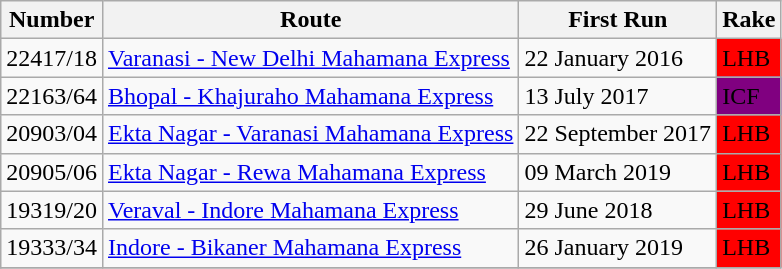<table class="wikitable sortable">
<tr>
<th>Number</th>
<th>Route</th>
<th>First Run</th>
<th>Rake</th>
</tr>
<tr>
<td>22417/18</td>
<td><a href='#'>Varanasi - New Delhi Mahamana Express</a></td>
<td>22 January 2016</td>
<td style="background-color:#FF0000;">LHB</td>
</tr>
<tr>
<td>22163/64</td>
<td><a href='#'>Bhopal - Khajuraho Mahamana Express</a></td>
<td>13 July 2017</td>
<td style="background-color:#800080;">ICF</td>
</tr>
<tr>
<td>20903/04</td>
<td><a href='#'>Ekta Nagar - Varanasi Mahamana Express</a></td>
<td>22 September 2017</td>
<td style="background-color:#FF0000;">LHB</td>
</tr>
<tr>
<td>20905/06</td>
<td><a href='#'>Ekta Nagar - Rewa Mahamana Express</a></td>
<td>09 March 2019</td>
<td style="background-color:#FF0000;">LHB</td>
</tr>
<tr>
<td>19319/20</td>
<td><a href='#'>Veraval - Indore Mahamana Express</a></td>
<td>29 June 2018</td>
<td style="background-color:#FF0000;">LHB</td>
</tr>
<tr>
<td>19333/34</td>
<td><a href='#'>Indore - Bikaner Mahamana Express</a></td>
<td>26 January 2019</td>
<td style="background-color:#FF0000;">LHB</td>
</tr>
<tr>
</tr>
</table>
